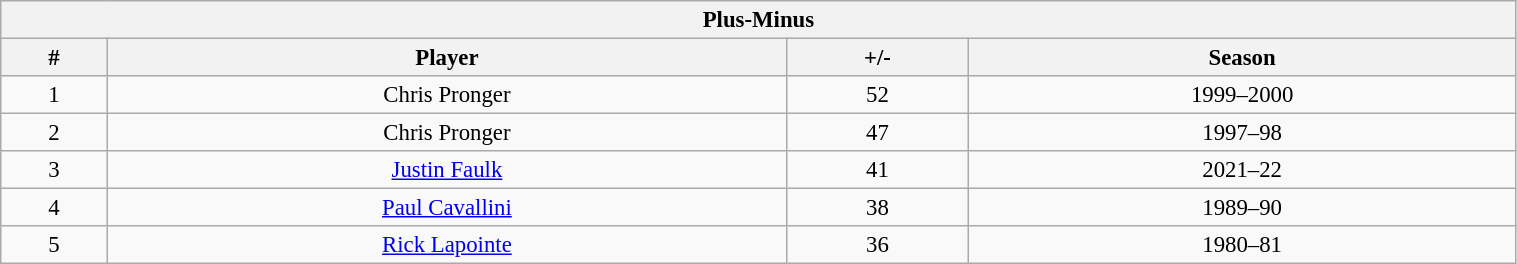<table class="wikitable" style="text-align: center; font-size: 95%" width="80%">
<tr>
<th colspan="4">Plus-Minus</th>
</tr>
<tr>
<th>#</th>
<th>Player</th>
<th>+/-</th>
<th>Season</th>
</tr>
<tr>
<td>1</td>
<td>Chris Pronger</td>
<td>52</td>
<td>1999–2000</td>
</tr>
<tr>
<td>2</td>
<td>Chris Pronger</td>
<td>47</td>
<td>1997–98</td>
</tr>
<tr>
<td>3</td>
<td><a href='#'>Justin Faulk</a></td>
<td>41</td>
<td>2021–22</td>
</tr>
<tr>
<td>4</td>
<td><a href='#'>Paul Cavallini</a></td>
<td>38</td>
<td>1989–90</td>
</tr>
<tr>
<td>5</td>
<td><a href='#'>Rick Lapointe</a></td>
<td>36</td>
<td>1980–81</td>
</tr>
</table>
